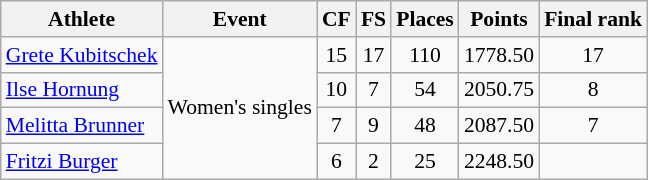<table class="wikitable" border="1" style="font-size:90%">
<tr>
<th>Athlete</th>
<th>Event</th>
<th>CF</th>
<th>FS</th>
<th>Places</th>
<th>Points</th>
<th>Final rank</th>
</tr>
<tr align=center>
<td align=left><a href='#'>Grete Kubitschek</a></td>
<td rowspan="4">Women's singles</td>
<td>15</td>
<td>17</td>
<td>110</td>
<td>1778.50</td>
<td>17</td>
</tr>
<tr align=center>
<td align=left><a href='#'>Ilse Hornung</a></td>
<td>10</td>
<td>7</td>
<td>54</td>
<td>2050.75</td>
<td>8</td>
</tr>
<tr align=center>
<td align=left><a href='#'>Melitta Brunner</a></td>
<td>7</td>
<td>9</td>
<td>48</td>
<td>2087.50</td>
<td>7</td>
</tr>
<tr align=center>
<td align=left><a href='#'>Fritzi Burger</a></td>
<td>6</td>
<td>2</td>
<td>25</td>
<td>2248.50</td>
<td></td>
</tr>
</table>
